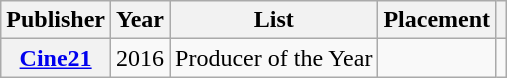<table class="wikitable plainrowheaders sortable">
<tr>
<th scope="col">Publisher</th>
<th scope="col">Year</th>
<th scope="col">List</th>
<th scope="col">Placement</th>
<th scope="col" class="unsortable"></th>
</tr>
<tr>
<th scope="row" rowspan="1"><a href='#'>Cine21</a></th>
<td>2016</td>
<td>Producer of the Year</td>
<td></td>
<td></td>
</tr>
</table>
